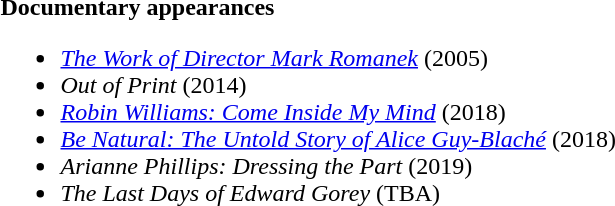<table style="width:100%;">
<tr style="vertical-align:top;">
<td style="width:40%;"><br><strong>Documentary appearances</strong><ul><li><em><a href='#'>The Work of Director Mark Romanek</a></em> (2005)</li><li><em>Out of Print</em> (2014)</li><li><em><a href='#'>Robin Williams: Come Inside My Mind</a></em> (2018)</li><li><em><a href='#'>Be Natural: The Untold Story of Alice Guy-Blaché</a></em> (2018)</li><li><em>Arianne Phillips: Dressing the Part</em> (2019)</li><li><em>The Last Days of Edward Gorey</em> (TBA)</li></ul></td>
</tr>
</table>
